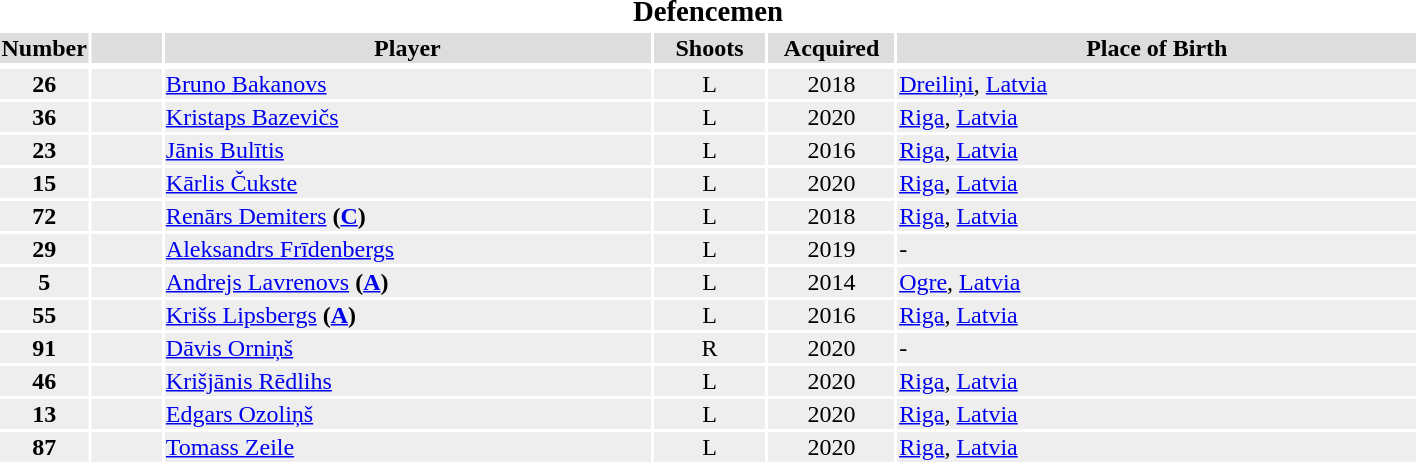<table width=75%>
<tr>
<th colspan=7><big>Defencemen</big></th>
</tr>
<tr bgcolor="#dddddd">
<th width=5%>Number</th>
<th width=5%></th>
<th !width=15%>Player</th>
<th width=8%>Shoots</th>
<th width=9%>Acquired</th>
<th width=37%>Place of Birth</th>
</tr>
<tr>
</tr>
<tr bgcolor="#eeeeee">
<td align=center><strong>26</strong></td>
<td align=center></td>
<td><a href='#'>Bruno Bakanovs</a></td>
<td align=center>L</td>
<td align=center>2018</td>
<td><a href='#'>Dreiliņi</a>, <a href='#'>Latvia</a></td>
</tr>
<tr bgcolor="#eeeeee">
<td align=center><strong>36</strong></td>
<td align=center></td>
<td><a href='#'>Kristaps Bazevičs</a></td>
<td align=center>L</td>
<td align=center>2020</td>
<td><a href='#'>Riga</a>, <a href='#'>Latvia</a></td>
</tr>
<tr bgcolor="#eeeeee">
<td align=center><strong>23</strong></td>
<td align=center></td>
<td><a href='#'>Jānis Bulītis</a></td>
<td align=center>L</td>
<td align=center>2016</td>
<td><a href='#'>Riga</a>, <a href='#'>Latvia</a></td>
</tr>
<tr bgcolor="#eeeeee">
<td align=center><strong>15</strong></td>
<td align=center></td>
<td><a href='#'>Kārlis Čukste</a></td>
<td align=center>L</td>
<td align=center>2020</td>
<td><a href='#'>Riga</a>, <a href='#'>Latvia</a></td>
</tr>
<tr bgcolor="#eeeeee">
<td align=center><strong>72</strong></td>
<td align=center></td>
<td><a href='#'>Renārs Demiters</a> <strong>(<a href='#'>C</a>)</strong></td>
<td align=center>L</td>
<td align=center>2018</td>
<td><a href='#'>Riga</a>, <a href='#'>Latvia</a></td>
</tr>
<tr bgcolor="#eeeeee">
<td align=center><strong>29</strong></td>
<td align=center></td>
<td><a href='#'>Aleksandrs Frīdenbergs</a></td>
<td align=center>L</td>
<td align=center>2019</td>
<td>-</td>
</tr>
<tr bgcolor="#eeeeee">
<td align=center><strong>5</strong></td>
<td align=center></td>
<td><a href='#'>Andrejs Lavrenovs</a> <strong>(<a href='#'>A</a>)</strong></td>
<td align=center>L</td>
<td align=center>2014</td>
<td><a href='#'>Ogre</a>, <a href='#'>Latvia</a></td>
</tr>
<tr bgcolor="#eeeeee">
<td align=center><strong>55</strong></td>
<td align=center></td>
<td><a href='#'>Krišs Lipsbergs</a> <strong>(<a href='#'>A</a>)</strong></td>
<td align=center>L</td>
<td align=center>2016</td>
<td><a href='#'>Riga</a>, <a href='#'>Latvia</a></td>
</tr>
<tr bgcolor="#eeeeee">
<td align=center><strong>91</strong></td>
<td align=center></td>
<td><a href='#'>Dāvis Orniņš</a></td>
<td align=center>R</td>
<td align=center>2020</td>
<td>-</td>
</tr>
<tr bgcolor="#eeeeee">
<td align=center><strong>46</strong></td>
<td align=center></td>
<td><a href='#'>Krišjānis Rēdlihs</a></td>
<td align=center>L</td>
<td align=center>2020</td>
<td><a href='#'>Riga</a>, <a href='#'>Latvia</a></td>
</tr>
<tr bgcolor="#eeeeee">
<td align=center><strong>13</strong></td>
<td align=center></td>
<td><a href='#'>Edgars Ozoliņš</a></td>
<td align=center>L</td>
<td align=center>2020</td>
<td><a href='#'>Riga</a>, <a href='#'>Latvia</a></td>
</tr>
<tr bgcolor="#eeeeee">
<td align=center><strong>87</strong></td>
<td align=center></td>
<td><a href='#'>Tomass Zeile</a></td>
<td align=center>L</td>
<td align=center>2020</td>
<td><a href='#'>Riga</a>, <a href='#'>Latvia</a></td>
</tr>
</table>
